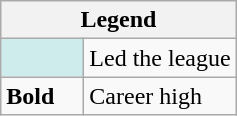<table class="wikitable">
<tr>
<th colspan="2">Legend</th>
</tr>
<tr>
<td style="background:#cfecec; width:3em;"></td>
<td>Led the league</td>
</tr>
<tr>
<td style="width:3em;"><strong>Bold</strong></td>
<td>Career high</td>
</tr>
</table>
